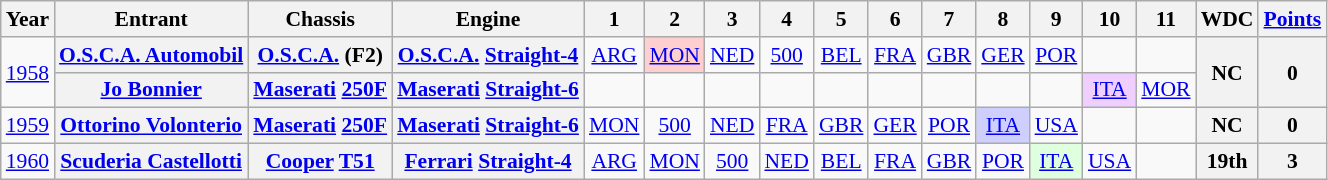<table class="wikitable" style="text-align:center; font-size:90%">
<tr>
<th>Year</th>
<th>Entrant</th>
<th>Chassis</th>
<th>Engine</th>
<th>1</th>
<th>2</th>
<th>3</th>
<th>4</th>
<th>5</th>
<th>6</th>
<th>7</th>
<th>8</th>
<th>9</th>
<th>10</th>
<th>11</th>
<th>WDC</th>
<th><a href='#'>Points</a></th>
</tr>
<tr>
<td rowspan=2><a href='#'>1958</a></td>
<th><a href='#'>O.S.C.A. Automobil</a></th>
<th><a href='#'>O.S.C.A.</a> (F2)</th>
<th><a href='#'>O.S.C.A.</a> <a href='#'>Straight-4</a></th>
<td><a href='#'>ARG</a></td>
<td style="background:#FFCFCF;"><a href='#'>MON</a><br></td>
<td><a href='#'>NED</a></td>
<td><a href='#'>500</a></td>
<td><a href='#'>BEL</a></td>
<td><a href='#'>FRA</a></td>
<td><a href='#'>GBR</a></td>
<td><a href='#'>GER</a></td>
<td><a href='#'>POR</a></td>
<td></td>
<td></td>
<th rowspan=2>NC</th>
<th rowspan=2>0</th>
</tr>
<tr>
<th><a href='#'>Jo Bonnier</a></th>
<th><a href='#'>Maserati</a> <a href='#'>250F</a></th>
<th><a href='#'>Maserati</a> <a href='#'>Straight-6</a></th>
<td></td>
<td></td>
<td></td>
<td></td>
<td></td>
<td></td>
<td></td>
<td></td>
<td></td>
<td style="background:#EFCFFF;"><a href='#'>ITA</a><br></td>
<td><a href='#'>MOR</a></td>
</tr>
<tr>
<td><a href='#'>1959</a></td>
<th><a href='#'>Ottorino Volonterio</a></th>
<th><a href='#'>Maserati</a> <a href='#'>250F</a></th>
<th><a href='#'>Maserati</a> <a href='#'>Straight-6</a></th>
<td><a href='#'>MON</a></td>
<td><a href='#'>500</a></td>
<td><a href='#'>NED</a></td>
<td><a href='#'>FRA</a></td>
<td><a href='#'>GBR</a></td>
<td><a href='#'>GER</a></td>
<td><a href='#'>POR</a></td>
<td style="background:#CFCFFF;"><a href='#'>ITA</a><br></td>
<td><a href='#'>USA</a></td>
<td></td>
<td></td>
<th>NC</th>
<th>0</th>
</tr>
<tr>
<td><a href='#'>1960</a></td>
<th><a href='#'>Scuderia Castellotti</a></th>
<th><a href='#'>Cooper</a> <a href='#'>T51</a></th>
<th><a href='#'>Ferrari</a> <a href='#'>Straight-4</a></th>
<td><a href='#'>ARG</a></td>
<td><a href='#'>MON</a></td>
<td><a href='#'>500</a></td>
<td><a href='#'>NED</a></td>
<td><a href='#'>BEL</a></td>
<td><a href='#'>FRA</a></td>
<td><a href='#'>GBR</a></td>
<td><a href='#'>POR</a></td>
<td style="background:#DFFFDF;"><a href='#'>ITA</a><br></td>
<td><a href='#'>USA</a></td>
<td></td>
<th>19th</th>
<th>3</th>
</tr>
</table>
